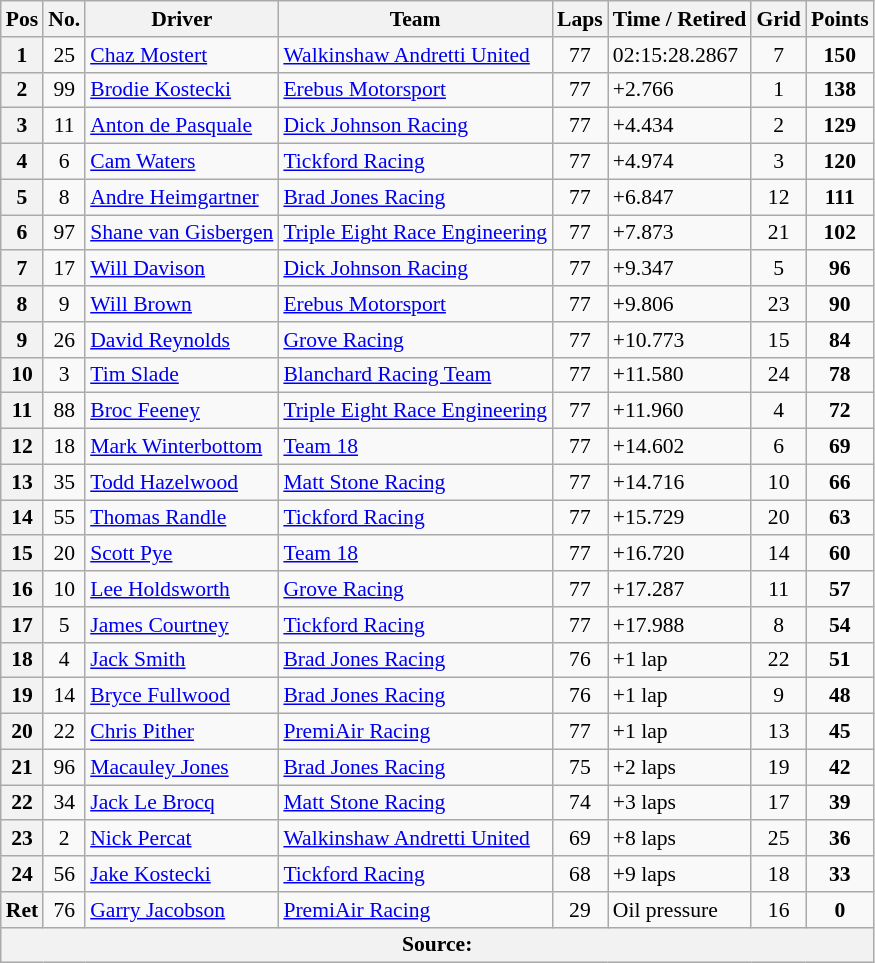<table class="wikitable" style="font-size:90%;">
<tr>
<th>Pos</th>
<th>No.</th>
<th>Driver</th>
<th>Team</th>
<th>Laps</th>
<th>Time / Retired</th>
<th>Grid</th>
<th>Points</th>
</tr>
<tr>
<th>1</th>
<td align="center">25</td>
<td> <a href='#'>Chaz Mostert</a></td>
<td><a href='#'>Walkinshaw Andretti United</a></td>
<td align="center">77</td>
<td>02:15:28.2867</td>
<td align="center">7</td>
<td align="center"><strong>150</strong></td>
</tr>
<tr>
<th>2</th>
<td align="center">99</td>
<td> <a href='#'>Brodie Kostecki</a></td>
<td><a href='#'>Erebus Motorsport</a></td>
<td align="center">77</td>
<td>+2.766</td>
<td align="center">1</td>
<td align="center"><strong>138</strong></td>
</tr>
<tr>
<th>3</th>
<td align="center">11</td>
<td> <a href='#'>Anton de Pasquale</a></td>
<td><a href='#'>Dick Johnson Racing</a></td>
<td align="center">77</td>
<td>+4.434</td>
<td align="center">2</td>
<td align="center"><strong>129</strong></td>
</tr>
<tr>
<th>4</th>
<td align="center">6</td>
<td> <a href='#'>Cam Waters</a></td>
<td><a href='#'>Tickford Racing</a></td>
<td align="center">77</td>
<td>+4.974</td>
<td align="center">3</td>
<td align="center"><strong>120</strong></td>
</tr>
<tr>
<th>5</th>
<td align="center">8</td>
<td> <a href='#'>Andre Heimgartner</a></td>
<td><a href='#'>Brad Jones Racing</a></td>
<td align="center">77</td>
<td>+6.847</td>
<td align="center">12</td>
<td align="center"><strong>111</strong></td>
</tr>
<tr>
<th>6</th>
<td align="center">97</td>
<td> <a href='#'>Shane van Gisbergen</a></td>
<td><a href='#'>Triple Eight Race Engineering</a></td>
<td align="center">77</td>
<td>+7.873</td>
<td align="center">21</td>
<td align="center"><strong>102</strong></td>
</tr>
<tr>
<th>7</th>
<td align="center">17</td>
<td> <a href='#'>Will Davison</a></td>
<td><a href='#'>Dick Johnson Racing</a></td>
<td align="center">77</td>
<td>+9.347</td>
<td align="center">5</td>
<td align="center"><strong>96</strong></td>
</tr>
<tr>
<th>8</th>
<td align="center">9</td>
<td> <a href='#'>Will Brown</a></td>
<td><a href='#'>Erebus Motorsport</a></td>
<td align="center">77</td>
<td>+9.806</td>
<td align="center">23</td>
<td align="center"><strong>90</strong></td>
</tr>
<tr>
<th>9</th>
<td align="center">26</td>
<td> <a href='#'>David Reynolds</a></td>
<td><a href='#'>Grove Racing</a></td>
<td align="center">77</td>
<td>+10.773</td>
<td align="center">15</td>
<td align="center"><strong>84</strong></td>
</tr>
<tr>
<th>10</th>
<td align="center">3</td>
<td> <a href='#'>Tim Slade</a></td>
<td><a href='#'>Blanchard Racing Team</a></td>
<td align="center">77</td>
<td>+11.580</td>
<td align="center">24</td>
<td align="center"><strong>78</strong></td>
</tr>
<tr>
<th>11</th>
<td align="center">88</td>
<td> <a href='#'>Broc Feeney</a></td>
<td><a href='#'>Triple Eight Race Engineering</a></td>
<td align="center">77</td>
<td>+11.960</td>
<td align="center">4</td>
<td align="center"><strong>72</strong></td>
</tr>
<tr>
<th>12</th>
<td align="center">18</td>
<td> <a href='#'>Mark Winterbottom</a></td>
<td><a href='#'>Team 18</a></td>
<td align="center">77</td>
<td>+14.602</td>
<td align="center">6</td>
<td align="center"><strong>69</strong></td>
</tr>
<tr>
<th>13</th>
<td align="center">35</td>
<td> <a href='#'>Todd Hazelwood</a></td>
<td><a href='#'>Matt Stone Racing</a></td>
<td align="center">77</td>
<td>+14.716</td>
<td align="center">10</td>
<td align="center"><strong>66</strong></td>
</tr>
<tr>
<th>14</th>
<td align="center">55</td>
<td> <a href='#'>Thomas Randle</a></td>
<td><a href='#'>Tickford Racing</a></td>
<td align="center">77</td>
<td>+15.729</td>
<td align="center">20</td>
<td align="center"><strong>63</strong></td>
</tr>
<tr>
<th>15</th>
<td align="center">20</td>
<td> <a href='#'>Scott Pye</a></td>
<td><a href='#'>Team 18</a></td>
<td align="center">77</td>
<td>+16.720</td>
<td align="center">14</td>
<td align="center"><strong>60</strong></td>
</tr>
<tr>
<th>16</th>
<td align="center">10</td>
<td> <a href='#'>Lee Holdsworth</a></td>
<td><a href='#'>Grove Racing</a></td>
<td align="center">77</td>
<td>+17.287</td>
<td align="center">11</td>
<td align="center"><strong>57</strong></td>
</tr>
<tr>
<th>17</th>
<td align="center">5</td>
<td> <a href='#'>James Courtney</a></td>
<td><a href='#'>Tickford Racing</a></td>
<td align="center">77</td>
<td>+17.988</td>
<td align="center">8</td>
<td align="center"><strong>54</strong></td>
</tr>
<tr>
<th>18</th>
<td align="center">4</td>
<td> <a href='#'>Jack Smith</a></td>
<td><a href='#'>Brad Jones Racing</a></td>
<td align="center">76</td>
<td>+1 lap</td>
<td align="center">22</td>
<td align="center"><strong>51</strong></td>
</tr>
<tr>
<th>19</th>
<td align="center">14</td>
<td> <a href='#'>Bryce Fullwood</a></td>
<td><a href='#'>Brad Jones Racing</a></td>
<td align="center">76</td>
<td>+1 lap</td>
<td align="center">9</td>
<td align="center"><strong>48</strong></td>
</tr>
<tr>
<th>20</th>
<td align="center">22</td>
<td> <a href='#'>Chris Pither</a></td>
<td><a href='#'>PremiAir Racing</a></td>
<td align="center">77</td>
<td>+1 lap</td>
<td align="center">13</td>
<td align="center"><strong>45</strong></td>
</tr>
<tr>
<th>21</th>
<td align="center">96</td>
<td> <a href='#'>Macauley Jones</a></td>
<td><a href='#'>Brad Jones Racing</a></td>
<td align="center">75</td>
<td>+2 laps</td>
<td align="center">19</td>
<td align="center"><strong>42</strong></td>
</tr>
<tr>
<th>22</th>
<td align="center">34</td>
<td> <a href='#'>Jack Le Brocq</a></td>
<td><a href='#'>Matt Stone Racing</a></td>
<td align="center">74</td>
<td>+3 laps</td>
<td align="center">17</td>
<td align="center"><strong>39</strong></td>
</tr>
<tr>
<th>23</th>
<td align="center">2</td>
<td> <a href='#'>Nick Percat</a></td>
<td><a href='#'>Walkinshaw Andretti United</a></td>
<td align="center">69</td>
<td>+8 laps</td>
<td align="center">25</td>
<td align="center"><strong>36</strong></td>
</tr>
<tr>
<th>24</th>
<td align="center">56</td>
<td> <a href='#'>Jake Kostecki</a></td>
<td><a href='#'>Tickford Racing</a></td>
<td align="center">68</td>
<td>+9 laps</td>
<td align="center">18</td>
<td align="center"><strong>33</strong></td>
</tr>
<tr>
<th>Ret</th>
<td align="center">76</td>
<td> <a href='#'>Garry Jacobson</a></td>
<td><a href='#'>PremiAir Racing</a></td>
<td align="center">29</td>
<td>Oil pressure</td>
<td align="center">16</td>
<td align="center"><strong>0</strong></td>
</tr>
<tr>
<th colspan=9>Source:</th>
</tr>
</table>
